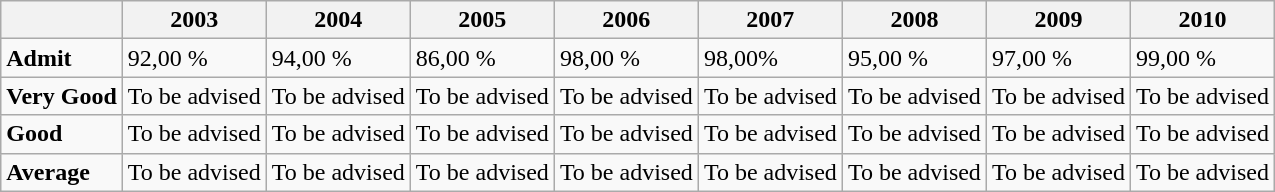<table class="wikitable centre">
<tr>
<th></th>
<th>2003</th>
<th>2004</th>
<th>2005</th>
<th>2006</th>
<th>2007</th>
<th>2008</th>
<th>2009</th>
<th>2010</th>
</tr>
<tr>
<td><strong>Admit</strong></td>
<td>92,00 %</td>
<td>94,00 %</td>
<td>86,00 %</td>
<td>98,00 %</td>
<td>98,00%</td>
<td>95,00 %</td>
<td>97,00 %</td>
<td>99,00 %</td>
</tr>
<tr>
<td><strong>Very Good</strong></td>
<td>To be advised</td>
<td>To be advised</td>
<td>To be advised</td>
<td>To be advised</td>
<td>To be advised</td>
<td>To be advised</td>
<td>To be advised</td>
<td>To be advised</td>
</tr>
<tr>
<td><strong>Good</strong></td>
<td>To be advised</td>
<td>To be advised</td>
<td>To be advised</td>
<td>To be advised</td>
<td>To be advised</td>
<td>To be advised</td>
<td>To be advised</td>
<td>To be advised</td>
</tr>
<tr>
<td><strong>Average</strong></td>
<td>To be advised</td>
<td>To be advised</td>
<td>To be advised</td>
<td>To be advised</td>
<td>To be advised</td>
<td>To be advised</td>
<td>To be advised</td>
<td>To be advised</td>
</tr>
</table>
